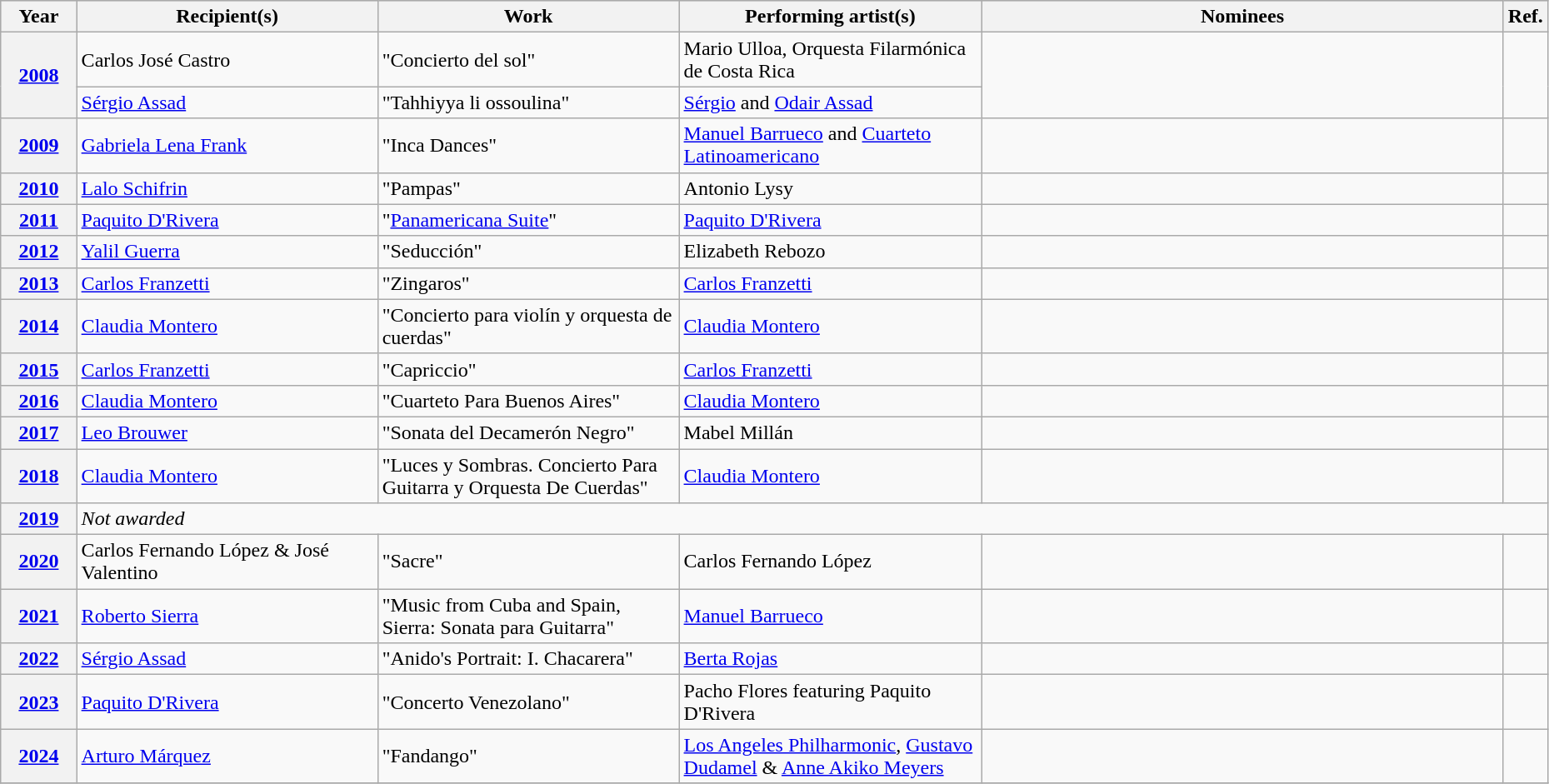<table class="wikitable" style="width:98%">
<tr bgcolor="#CCCCCC" align="center">
<th width="5%">Year</th>
<th width="20%">Recipient(s)</th>
<th width="20%">Work</th>
<th width="20%">Performing artist(s)</th>
<th width="40%">Nominees</th>
<th width="1%">Ref.</th>
</tr>
<tr>
<th rowspan="2"><a href='#'>2008</a></th>
<td>Carlos José Castro</td>
<td>"Concierto del sol"</td>
<td>Mario Ulloa, Orquesta Filarmónica de Costa Rica</td>
<td rowspan="2"></td>
<td rowspan="2"></td>
</tr>
<tr>
<td><a href='#'>Sérgio Assad</a></td>
<td>"Tahhiyya li ossoulina"</td>
<td><a href='#'>Sérgio</a> and <a href='#'>Odair Assad</a></td>
</tr>
<tr>
<th><a href='#'>2009</a></th>
<td><a href='#'>Gabriela Lena Frank</a></td>
<td>"Inca Dances"</td>
<td><a href='#'>Manuel Barrueco</a> and <a href='#'>Cuarteto Latinoamericano</a></td>
<td></td>
<td></td>
</tr>
<tr>
<th><a href='#'>2010</a></th>
<td><a href='#'>Lalo Schifrin</a></td>
<td>"Pampas"</td>
<td>Antonio Lysy</td>
<td></td>
<td></td>
</tr>
<tr>
<th><a href='#'>2011</a></th>
<td><a href='#'>Paquito D'Rivera</a></td>
<td>"<a href='#'>Panamericana Suite</a>"</td>
<td><a href='#'>Paquito D'Rivera</a></td>
<td></td>
<td></td>
</tr>
<tr>
<th><a href='#'>2012</a></th>
<td><a href='#'>Yalil Guerra</a></td>
<td>"Seducción"</td>
<td>Elizabeth Rebozo</td>
<td></td>
<td></td>
</tr>
<tr>
<th><a href='#'>2013</a></th>
<td><a href='#'>Carlos Franzetti</a></td>
<td>"Zingaros"</td>
<td><a href='#'>Carlos Franzetti</a></td>
<td></td>
<td></td>
</tr>
<tr>
<th><a href='#'>2014</a></th>
<td><a href='#'>Claudia Montero</a></td>
<td>"Concierto para violín y orquesta de cuerdas"</td>
<td><a href='#'>Claudia Montero</a></td>
<td></td>
<td></td>
</tr>
<tr>
<th><a href='#'>2015</a></th>
<td><a href='#'>Carlos Franzetti</a></td>
<td>"Capriccio"</td>
<td><a href='#'>Carlos Franzetti</a></td>
<td></td>
<td></td>
</tr>
<tr>
<th><a href='#'>2016</a></th>
<td><a href='#'>Claudia Montero</a></td>
<td>"Cuarteto Para Buenos Aires"</td>
<td><a href='#'>Claudia Montero</a></td>
<td></td>
<td></td>
</tr>
<tr>
<th><a href='#'>2017</a></th>
<td><a href='#'>Leo Brouwer</a></td>
<td>"Sonata del Decamerón Negro"</td>
<td>Mabel Millán</td>
<td></td>
<td></td>
</tr>
<tr>
<th><a href='#'>2018</a></th>
<td><a href='#'>Claudia Montero</a></td>
<td>"Luces y Sombras. Concierto Para Guitarra y Orquesta De Cuerdas"</td>
<td><a href='#'>Claudia Montero</a></td>
<td></td>
<td></td>
</tr>
<tr>
<th><a href='#'>2019</a></th>
<td colspan="5"><em>Not awarded</em></td>
</tr>
<tr>
<th><a href='#'>2020</a></th>
<td>Carlos Fernando López & José Valentino</td>
<td>"Sacre"</td>
<td>Carlos Fernando López</td>
<td></td>
<td></td>
</tr>
<tr>
<th style="text-align:center;"><a href='#'>2021</a></th>
<td><a href='#'>Roberto Sierra</a></td>
<td>"Music from Cuba and Spain, Sierra: Sonata para Guitarra"</td>
<td><a href='#'>Manuel Barrueco</a></td>
<td></td>
<td></td>
</tr>
<tr>
<th style="text-align:center;" scope="row"><a href='#'><strong>2022</strong></a></th>
<td><a href='#'>Sérgio Assad</a></td>
<td>"Anido's Portrait: I. Chacarera"</td>
<td><a href='#'>Berta Rojas</a></td>
<td></td>
<td style="text-align:center;"></td>
</tr>
<tr>
<th style="text-align:center;" scope="row"><a href='#'><strong>2023</strong></a></th>
<td><a href='#'>Paquito D'Rivera</a></td>
<td>"Concerto Venezolano"</td>
<td>Pacho Flores featuring Paquito D'Rivera</td>
<td></td>
<td style="text-align:center;"></td>
</tr>
<tr>
<th style="text-align:center;" scope="row"><a href='#'><strong>2024</strong></a></th>
<td><a href='#'>Arturo Márquez</a></td>
<td>"Fandango"</td>
<td><a href='#'>Los Angeles Philharmonic</a>, <a href='#'>Gustavo Dudamel</a> & <a href='#'>Anne Akiko Meyers</a></td>
<td></td>
<td align="center"></td>
</tr>
<tr>
</tr>
</table>
